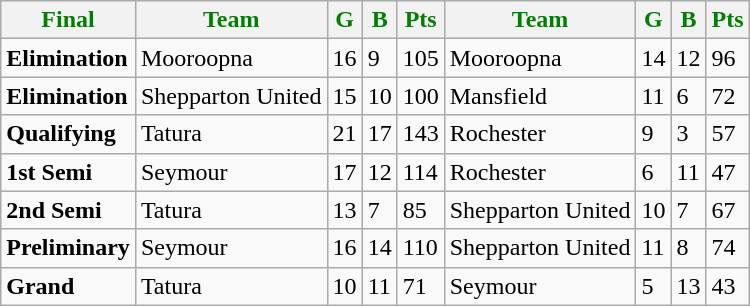<table class="wikitable"		align" right">
<tr>
<th style="color:green">Final</th>
<th style="color:green">Team</th>
<th style="color:green">G</th>
<th style="color:green">B</th>
<th style="color:green">Pts</th>
<th style="color:green">Team</th>
<th style="color:green">G</th>
<th style="color:green">B</th>
<th style="color:green">Pts</th>
</tr>
<tr>
<td><strong>Elimination</strong></td>
<td>Mooroopna</td>
<td>16</td>
<td>9</td>
<td>105</td>
<td>Mooroopna</td>
<td>14</td>
<td>12</td>
<td>96</td>
</tr>
<tr>
<td><strong>Elimination</strong></td>
<td>Shepparton United</td>
<td>15</td>
<td>10</td>
<td>100</td>
<td>Mansfield</td>
<td>11</td>
<td>6</td>
<td>72</td>
</tr>
<tr>
<td><strong>Qualifying</strong></td>
<td>Tatura</td>
<td>21</td>
<td>17</td>
<td>143</td>
<td>Rochester</td>
<td>9</td>
<td>3</td>
<td>57</td>
</tr>
<tr>
<td><strong>1st Semi</strong></td>
<td>Seymour</td>
<td>17</td>
<td>12</td>
<td>114</td>
<td>Rochester</td>
<td>6</td>
<td>11</td>
<td>47</td>
</tr>
<tr>
<td><strong>2nd Semi</strong></td>
<td>Tatura</td>
<td>13</td>
<td>7</td>
<td>85</td>
<td>Shepparton United</td>
<td>10</td>
<td>7</td>
<td>67</td>
</tr>
<tr>
<td><strong>Preliminary</strong></td>
<td>Seymour</td>
<td>16</td>
<td>14</td>
<td>110</td>
<td>Shepparton United</td>
<td>11</td>
<td>8</td>
<td>74</td>
</tr>
<tr>
<td><strong>Grand</strong></td>
<td>Tatura</td>
<td>10</td>
<td>11</td>
<td>71</td>
<td>Seymour</td>
<td>5</td>
<td>13</td>
<td>43</td>
</tr>
</table>
